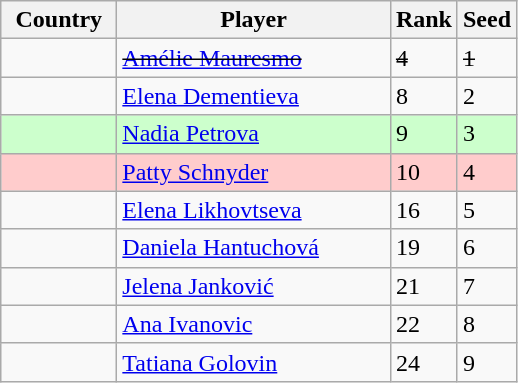<table class="sortable wikitable">
<tr>
<th width="70">Country</th>
<th width="175">Player</th>
<th>Rank</th>
<th>Seed</th>
</tr>
<tr>
<td><s></s></td>
<td><s><a href='#'>Amélie Mauresmo</a></s></td>
<td><s>4</s></td>
<td><s>1</s></td>
</tr>
<tr>
<td></td>
<td><a href='#'>Elena Dementieva</a></td>
<td>8</td>
<td>2</td>
</tr>
<tr style="background:#cfc;">
<td></td>
<td><a href='#'>Nadia Petrova</a></td>
<td>9</td>
<td>3</td>
</tr>
<tr style="background:#fcc;">
<td></td>
<td><a href='#'>Patty Schnyder</a></td>
<td>10</td>
<td>4</td>
</tr>
<tr>
<td></td>
<td><a href='#'>Elena Likhovtseva</a></td>
<td>16</td>
<td>5</td>
</tr>
<tr>
<td></td>
<td><a href='#'>Daniela Hantuchová</a></td>
<td>19</td>
<td>6</td>
</tr>
<tr>
<td></td>
<td><a href='#'>Jelena Janković</a></td>
<td>21</td>
<td>7</td>
</tr>
<tr>
<td></td>
<td><a href='#'>Ana Ivanovic</a></td>
<td>22</td>
<td>8</td>
</tr>
<tr>
<td></td>
<td><a href='#'>Tatiana Golovin</a></td>
<td>24</td>
<td>9</td>
</tr>
</table>
